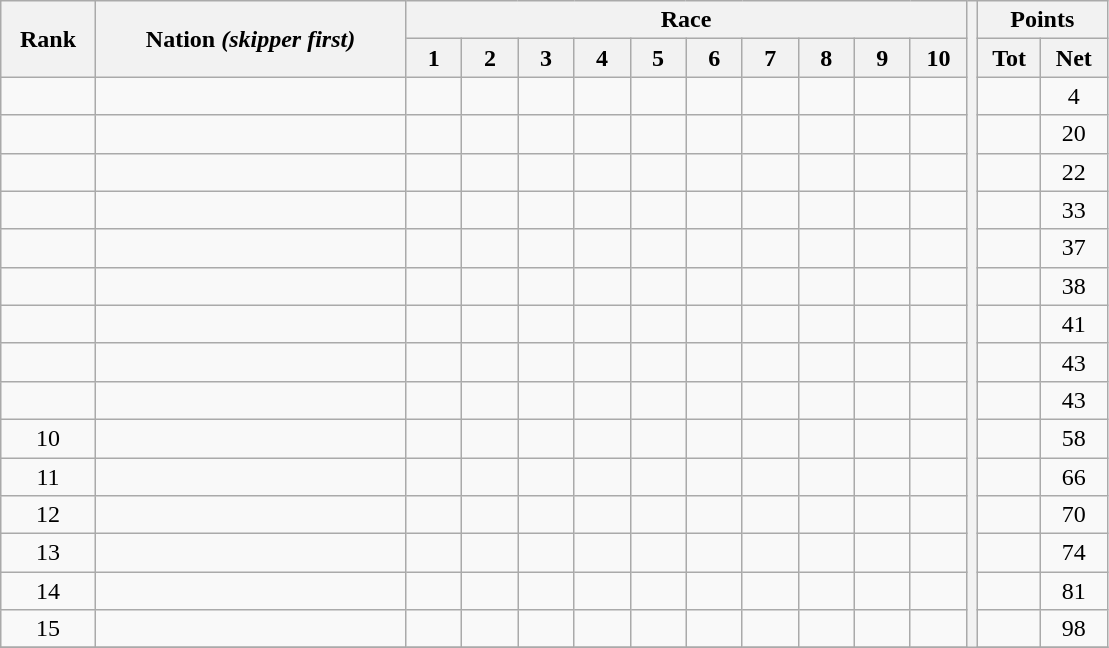<table class="wikitable" style="text-align:center">
<tr>
<th rowspan="2">Rank</th>
<th rowspan="2">Nation <em>(skipper first)</em></th>
<th colspan="10">Race</th>
<th width=1% rowspan=45></th>
<th colspan="2">Points</th>
</tr>
<tr>
<th width=30>1</th>
<th width=30>2</th>
<th width=30>3</th>
<th width=30>4</th>
<th width=30>5</th>
<th width=30>6</th>
<th width=30>7</th>
<th width=30>8</th>
<th width=30>9</th>
<th width=30>10</th>
<th>Tot</th>
<th>Net</th>
</tr>
<tr>
<td></td>
<td align=left></td>
<td></td>
<td></td>
<td></td>
<td></td>
<td></td>
<td></td>
<td></td>
<td></td>
<td></td>
<td></td>
<td></td>
<td>4</td>
</tr>
<tr>
<td></td>
<td align=left></td>
<td></td>
<td></td>
<td></td>
<td></td>
<td></td>
<td></td>
<td></td>
<td></td>
<td></td>
<td></td>
<td></td>
<td>20</td>
</tr>
<tr>
<td></td>
<td align=left></td>
<td></td>
<td></td>
<td></td>
<td></td>
<td></td>
<td></td>
<td></td>
<td></td>
<td></td>
<td></td>
<td></td>
<td>22</td>
</tr>
<tr>
<td></td>
<td align=left></td>
<td></td>
<td></td>
<td></td>
<td></td>
<td></td>
<td></td>
<td></td>
<td></td>
<td></td>
<td></td>
<td></td>
<td>33</td>
</tr>
<tr>
<td></td>
<td align=left></td>
<td></td>
<td></td>
<td></td>
<td></td>
<td></td>
<td></td>
<td></td>
<td></td>
<td></td>
<td></td>
<td></td>
<td>37</td>
</tr>
<tr>
<td></td>
<td align=left></td>
<td></td>
<td></td>
<td></td>
<td></td>
<td></td>
<td></td>
<td></td>
<td></td>
<td></td>
<td></td>
<td></td>
<td>38</td>
</tr>
<tr>
<td></td>
<td align=left></td>
<td></td>
<td></td>
<td></td>
<td></td>
<td></td>
<td></td>
<td></td>
<td></td>
<td></td>
<td></td>
<td></td>
<td>41</td>
</tr>
<tr>
<td></td>
<td align=left></td>
<td></td>
<td></td>
<td></td>
<td></td>
<td></td>
<td></td>
<td></td>
<td></td>
<td></td>
<td></td>
<td></td>
<td>43</td>
</tr>
<tr>
<td></td>
<td align=left></td>
<td></td>
<td></td>
<td></td>
<td></td>
<td></td>
<td></td>
<td></td>
<td></td>
<td></td>
<td></td>
<td></td>
<td>43</td>
</tr>
<tr>
<td>10</td>
<td align=left></td>
<td></td>
<td></td>
<td></td>
<td></td>
<td></td>
<td></td>
<td></td>
<td></td>
<td></td>
<td></td>
<td></td>
<td>58</td>
</tr>
<tr>
<td>11</td>
<td align=left></td>
<td></td>
<td></td>
<td></td>
<td></td>
<td></td>
<td></td>
<td></td>
<td></td>
<td></td>
<td></td>
<td></td>
<td>66</td>
</tr>
<tr>
<td>12</td>
<td align=left></td>
<td></td>
<td></td>
<td></td>
<td></td>
<td></td>
<td></td>
<td></td>
<td></td>
<td></td>
<td></td>
<td></td>
<td>70</td>
</tr>
<tr>
<td>13</td>
<td align=left></td>
<td></td>
<td></td>
<td></td>
<td></td>
<td></td>
<td></td>
<td></td>
<td></td>
<td></td>
<td></td>
<td></td>
<td>74</td>
</tr>
<tr>
<td>14</td>
<td align=left></td>
<td></td>
<td></td>
<td></td>
<td></td>
<td></td>
<td></td>
<td></td>
<td></td>
<td></td>
<td></td>
<td></td>
<td>81</td>
</tr>
<tr>
<td>15</td>
<td align=left></td>
<td></td>
<td></td>
<td></td>
<td></td>
<td></td>
<td></td>
<td></td>
<td></td>
<td></td>
<td></td>
<td></td>
<td>98</td>
</tr>
<tr>
</tr>
</table>
